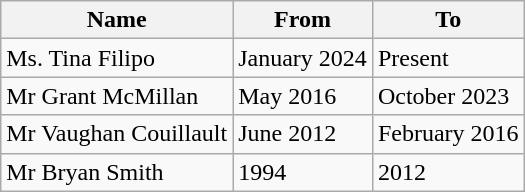<table class="wikitable">
<tr>
<th>Name</th>
<th>From</th>
<th>To</th>
</tr>
<tr>
<td>Ms. Tina Filipo</td>
<td>January 2024</td>
<td>Present</td>
</tr>
<tr>
<td>Mr Grant McMillan</td>
<td>May 2016</td>
<td>October 2023</td>
</tr>
<tr>
<td>Mr Vaughan Couillault</td>
<td>June 2012</td>
<td>February 2016</td>
</tr>
<tr>
<td>Mr Bryan Smith</td>
<td>1994</td>
<td>2012</td>
</tr>
</table>
